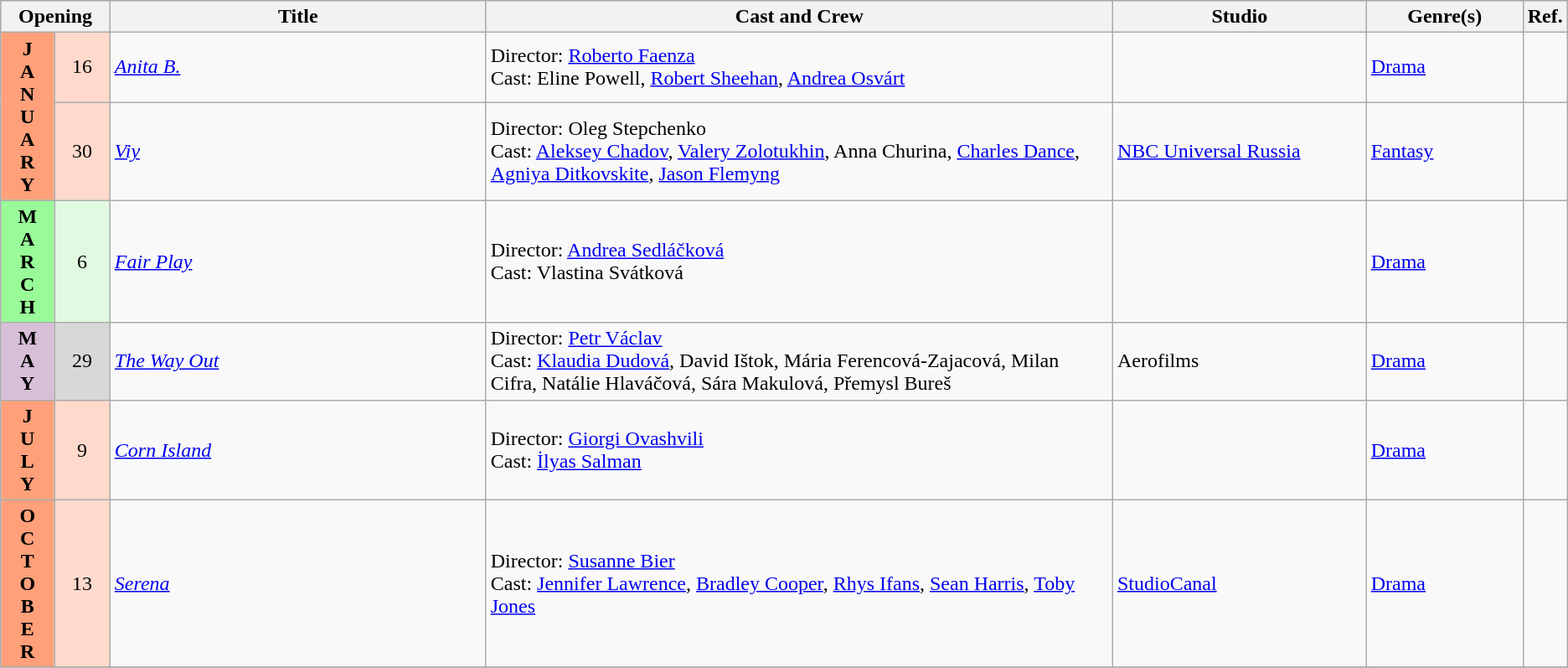<table class="wikitable">
<tr style="background:#b0e0e6; text-align:center;">
<th colspan="2">Opening</th>
<th style="width:24%;">Title</th>
<th style="width:40%;">Cast and Crew</th>
<th>Studio</th>
<th style="width:10%;">Genre(s)</th>
<th style="width:2%;">Ref.</th>
</tr>
<tr>
<th rowspan="2" style="text-align:center; background:#ffa07a; textcolor:#000;">J<br>A<br>N<br>U<br>A<br>R<br>Y</th>
<td rowspan="1" style="text-align:center; background:#ffdacc;">16</td>
<td><em><a href='#'>Anita B.</a></em></td>
<td>Director: <a href='#'>Roberto Faenza</a> <br> Cast: Eline Powell, <a href='#'>Robert Sheehan</a>, <a href='#'>Andrea Osvárt</a></td>
<td></td>
<td><a href='#'>Drama</a></td>
<td style="text-align:center"></td>
</tr>
<tr>
<td rowspan="1" style="text-align:center; background:#ffdacc;">30</td>
<td><em><a href='#'>Viy</a></em></td>
<td>Director: Oleg Stepchenko <br> Cast: <a href='#'>Aleksey Chadov</a>, <a href='#'>Valery Zolotukhin</a>, Anna Churina, <a href='#'>Charles Dance</a>, <a href='#'>Agniya Ditkovskite</a>, <a href='#'>Jason Flemyng</a></td>
<td><a href='#'>NBC Universal Russia</a></td>
<td><a href='#'>Fantasy</a></td>
<td style="text-align:center"></td>
</tr>
<tr>
<th rowspan="1" style="text-align:center; background:#98fb98; textcolor:#000;">M<br>A<br>R<br>C<br>H</th>
<td rowspan="1" style="text-align:center; background:#e0f9e0;">6</td>
<td><em><a href='#'>Fair Play</a></em></td>
<td>Director: <a href='#'>Andrea Sedláčková</a> <br> Cast: Vlastina Svátková</td>
<td></td>
<td><a href='#'>Drama</a></td>
<td style="text-align:center"></td>
</tr>
<tr>
<th rowspan="1" style="text-align:center; background:thistle; textcolor:#000;">M<br>A<br>Y</th>
<td rowspan="1" style="text-align:center; background:#d8d8d8;">29</td>
<td><em><a href='#'>The Way Out</a></em></td>
<td>Director: <a href='#'>Petr Václav</a> <br> Cast: <a href='#'>Klaudia Dudová</a>, David Ištok, Mária Ferencová-Zajacová, Milan Cifra, Natálie Hlaváčová, Sára Makulová, Přemysl Bureš</td>
<td>Aerofilms</td>
<td><a href='#'>Drama</a></td>
<td style="text-align:center"></td>
</tr>
<tr>
<th rowspan="1" style="text-align:center; background:#ffa07a; textcolor:#000;">J<br>U<br>L<br>Y</th>
<td rowspan="1" style="text-align:center; background:#ffdacc;">9</td>
<td><em><a href='#'>Corn Island</a></em></td>
<td>Director: <a href='#'>Giorgi Ovashvili</a> <br> Cast: <a href='#'>İlyas Salman</a></td>
<td></td>
<td><a href='#'>Drama</a></td>
<td style="text-align:center"></td>
</tr>
<tr>
<th rowspan="10" style="text-align:center; background:#ffa07a; textcolor:#000;">O<br>C<br>T<br>O<br>B<br>E<br>R</th>
<td rowspan="1" style="text-align:center; background:#ffdacc;">13</td>
<td><em><a href='#'>Serena</a></em></td>
<td>Director: <a href='#'>Susanne Bier</a> <br> Cast: <a href='#'>Jennifer Lawrence</a>, <a href='#'>Bradley Cooper</a>, <a href='#'>Rhys Ifans</a>, <a href='#'>Sean Harris</a>, <a href='#'>Toby Jones</a></td>
<td><a href='#'>StudioCanal</a></td>
<td><a href='#'>Drama</a></td>
<td style="text-align:center"></td>
</tr>
<tr>
</tr>
</table>
